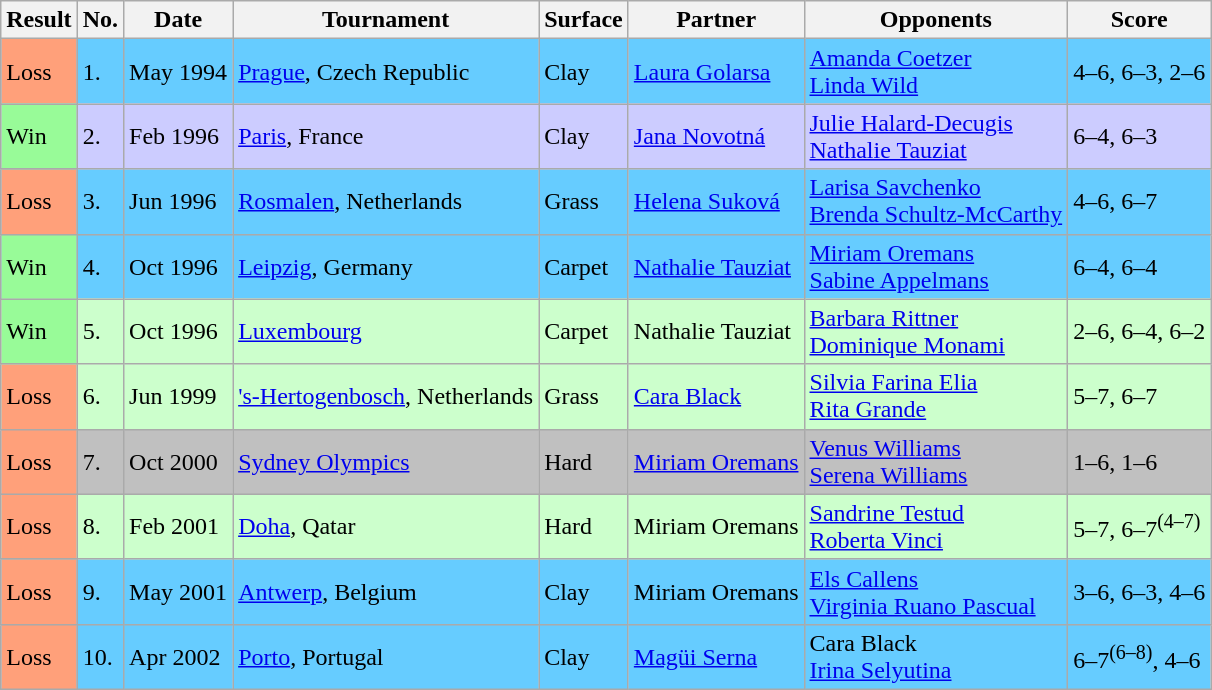<table class="sortable wikitable">
<tr>
<th>Result</th>
<th>No.</th>
<th>Date</th>
<th>Tournament</th>
<th>Surface</th>
<th>Partner</th>
<th>Opponents</th>
<th>Score</th>
</tr>
<tr bgcolor="66CCFF">
<td style="background:#ffa07a;">Loss</td>
<td>1.</td>
<td>May 1994</td>
<td><a href='#'>Prague</a>, Czech Republic</td>
<td>Clay</td>
<td> <a href='#'>Laura Golarsa</a></td>
<td> <a href='#'>Amanda Coetzer</a> <br>  <a href='#'>Linda Wild</a></td>
<td>4–6, 6–3, 2–6</td>
</tr>
<tr bgcolor="ccccff">
<td style="background:#98fb98;">Win</td>
<td>2.</td>
<td>Feb 1996</td>
<td><a href='#'>Paris</a>, France</td>
<td>Clay</td>
<td> <a href='#'>Jana Novotná</a></td>
<td> <a href='#'>Julie Halard-Decugis</a> <br>  <a href='#'>Nathalie Tauziat</a></td>
<td>6–4, 6–3</td>
</tr>
<tr bgcolor="66CCFF">
<td style="background:#ffa07a;">Loss</td>
<td>3.</td>
<td>Jun 1996</td>
<td><a href='#'>Rosmalen</a>, Netherlands</td>
<td>Grass</td>
<td> <a href='#'>Helena Suková</a></td>
<td> <a href='#'>Larisa Savchenko</a> <br>  <a href='#'>Brenda Schultz-McCarthy</a></td>
<td>4–6, 6–7</td>
</tr>
<tr bgcolor="66CCFF">
<td style="background:#98fb98;">Win</td>
<td>4.</td>
<td>Oct 1996</td>
<td><a href='#'>Leipzig</a>, Germany</td>
<td>Carpet</td>
<td> <a href='#'>Nathalie Tauziat</a></td>
<td> <a href='#'>Miriam Oremans</a> <br>  <a href='#'>Sabine Appelmans</a></td>
<td>6–4, 6–4</td>
</tr>
<tr bgcolor="CCFFCC">
<td style="background:#98fb98;">Win</td>
<td>5.</td>
<td>Oct 1996</td>
<td><a href='#'>Luxembourg</a></td>
<td>Carpet</td>
<td> Nathalie Tauziat</td>
<td> <a href='#'>Barbara Rittner</a> <br>  <a href='#'>Dominique Monami</a></td>
<td>2–6, 6–4, 6–2</td>
</tr>
<tr bgcolor="CCFFCC">
<td style="background:#ffa07a;">Loss</td>
<td>6.</td>
<td>Jun 1999</td>
<td><a href='#'>'s-Hertogenbosch</a>, Netherlands</td>
<td>Grass</td>
<td> <a href='#'>Cara Black</a></td>
<td> <a href='#'>Silvia Farina Elia</a> <br>  <a href='#'>Rita Grande</a></td>
<td>5–7, 6–7</td>
</tr>
<tr bgcolor=silver>
<td style="background:#ffa07a;">Loss</td>
<td>7.</td>
<td>Oct 2000</td>
<td><a href='#'>Sydney Olympics</a></td>
<td>Hard</td>
<td> <a href='#'>Miriam Oremans</a></td>
<td> <a href='#'>Venus Williams</a> <br>  <a href='#'>Serena Williams</a></td>
<td>1–6, 1–6</td>
</tr>
<tr bgcolor="CCFFCC">
<td style="background:#ffa07a;">Loss</td>
<td>8.</td>
<td>Feb 2001</td>
<td><a href='#'>Doha</a>, Qatar</td>
<td>Hard</td>
<td> Miriam Oremans</td>
<td> <a href='#'>Sandrine Testud</a> <br>  <a href='#'>Roberta Vinci</a></td>
<td>5–7, 6–7<sup>(4–7)</sup></td>
</tr>
<tr bgcolor="66CCFF">
<td style="background:#ffa07a;">Loss</td>
<td>9.</td>
<td>May 2001</td>
<td><a href='#'>Antwerp</a>, Belgium</td>
<td>Clay</td>
<td> Miriam Oremans</td>
<td> <a href='#'>Els Callens</a> <br>  <a href='#'>Virginia Ruano Pascual</a></td>
<td>3–6, 6–3, 4–6</td>
</tr>
<tr bgcolor="66CCFF">
<td style="background:#ffa07a;">Loss</td>
<td>10.</td>
<td>Apr 2002</td>
<td><a href='#'>Porto</a>, Portugal</td>
<td>Clay</td>
<td> <a href='#'>Magüi Serna</a></td>
<td> Cara Black <br>  <a href='#'>Irina Selyutina</a></td>
<td>6–7<sup>(6–8)</sup>, 4–6</td>
</tr>
</table>
